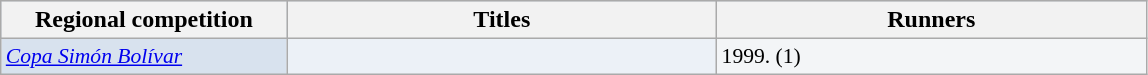<table class="wikitable">
<tr bgcolor='#c2d2e5'>
<th width=20%> Regional competition</th>
<th width=30%>Titles</th>
<th width=30%>Runners</th>
</tr>
<tr style='font-size: 90%;'>
<td bgcolor='D8E2EE'><em><a href='#'>Copa Simón Bolívar</a></em></td>
<td bgcolor='ECF1F7'></td>
<td bgcolor='F3F5F7'>1999. (1)</td>
</tr>
</table>
